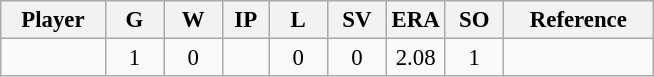<table class=wikitable sortable" style="text-align:center; font-size: 95%">
<tr>
<th bgcolor="#DDDDFF" width="16%">Player</th>
<th bgcolor="#DDDDFF" width="9%">G</th>
<th bgcolor="#DDDDFF" width="9%">W</th>
<th>IP</th>
<th bgcolor="#DDDDFF" width="9%">L</th>
<th bgcolor="#DDDDFF" width="9%">SV</th>
<th bgcolor="#DDDDFF" width="9%">ERA</th>
<th bgcolor="#DDDDFF" width="9%">SO</th>
<th>Reference</th>
</tr>
<tr>
<td></td>
<td>1</td>
<td>0</td>
<td></td>
<td>0</td>
<td>0</td>
<td>2.08</td>
<td>1</td>
<td></td>
</tr>
</table>
